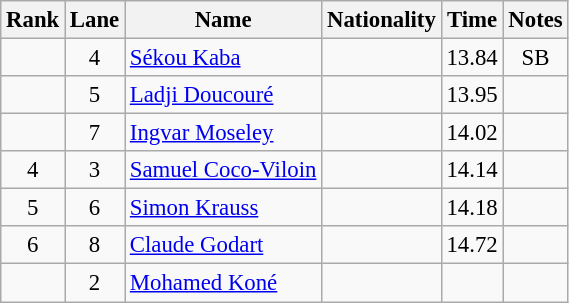<table class="wikitable sortable" style="text-align:center;font-size:95%">
<tr>
<th>Rank</th>
<th>Lane</th>
<th>Name</th>
<th>Nationality</th>
<th>Time</th>
<th>Notes</th>
</tr>
<tr>
<td></td>
<td>4</td>
<td align=left><a href='#'>Sékou Kaba</a></td>
<td align=left></td>
<td>13.84</td>
<td>SB</td>
</tr>
<tr>
<td></td>
<td>5</td>
<td align=left><a href='#'>Ladji Doucouré</a></td>
<td align=left></td>
<td>13.95</td>
<td></td>
</tr>
<tr>
<td></td>
<td>7</td>
<td align=left><a href='#'>Ingvar Moseley</a></td>
<td align=left></td>
<td>14.02</td>
<td></td>
</tr>
<tr>
<td>4</td>
<td>3</td>
<td align=left><a href='#'>Samuel Coco-Viloin</a></td>
<td align=left></td>
<td>14.14</td>
<td></td>
</tr>
<tr>
<td>5</td>
<td>6</td>
<td align=left><a href='#'>Simon Krauss</a></td>
<td align=left></td>
<td>14.18</td>
<td></td>
</tr>
<tr>
<td>6</td>
<td>8</td>
<td align=left><a href='#'>Claude Godart</a></td>
<td align=left></td>
<td>14.72</td>
<td></td>
</tr>
<tr>
<td></td>
<td>2</td>
<td align=left><a href='#'>Mohamed Koné</a></td>
<td align=left></td>
<td></td>
<td></td>
</tr>
</table>
